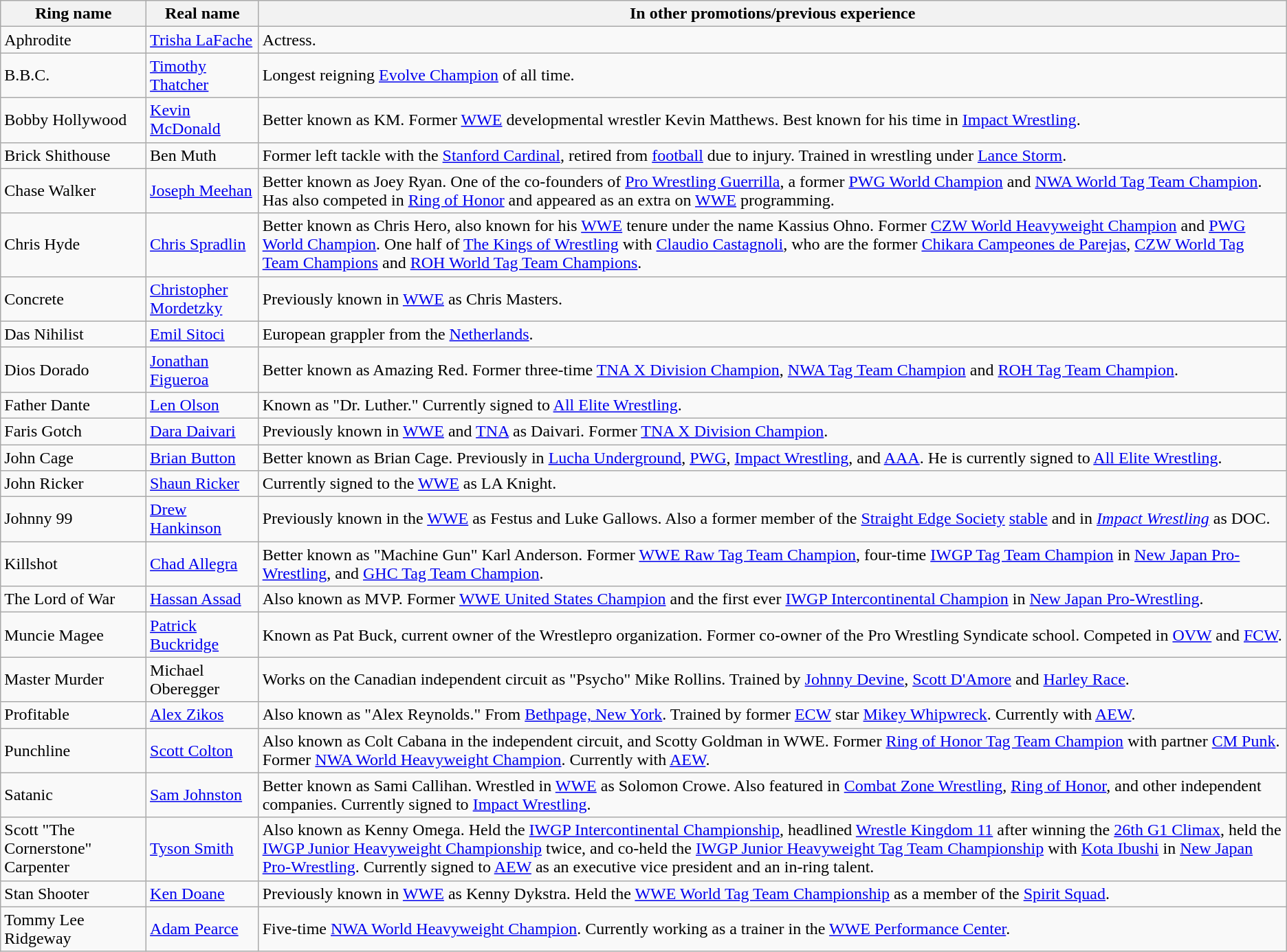<table class="wikitable sortable">
<tr>
<th>Ring name</th>
<th>Real name</th>
<th>In other promotions/previous experience</th>
</tr>
<tr>
<td>Aphrodite</td>
<td><a href='#'>Trisha LaFache</a></td>
<td>Actress.</td>
</tr>
<tr>
<td>B.B.C.</td>
<td><a href='#'>Timothy Thatcher</a></td>
<td>Longest reigning <a href='#'>Evolve Champion</a> of all time.</td>
</tr>
<tr>
<td>Bobby Hollywood</td>
<td><a href='#'>Kevin McDonald</a></td>
<td>Better known as KM. Former <a href='#'>WWE</a> developmental wrestler Kevin Matthews. Best known for his time in <a href='#'>Impact Wrestling</a>.</td>
</tr>
<tr>
<td>Brick Shithouse</td>
<td>Ben Muth</td>
<td>Former left tackle with the <a href='#'>Stanford Cardinal</a>, retired from <a href='#'>football</a> due to injury. Trained in wrestling under <a href='#'>Lance Storm</a>.</td>
</tr>
<tr>
<td>Chase Walker</td>
<td><a href='#'>Joseph Meehan</a></td>
<td>Better known as Joey Ryan. One of the co-founders of <a href='#'>Pro Wrestling Guerrilla</a>, a former <a href='#'>PWG World Champion</a> and <a href='#'>NWA World Tag Team Champion</a>. Has also competed in <a href='#'>Ring of Honor</a> and appeared as an extra on <a href='#'>WWE</a> programming.</td>
</tr>
<tr>
<td>Chris Hyde</td>
<td><a href='#'>Chris Spradlin</a></td>
<td>Better known as Chris Hero, also known for his <a href='#'>WWE</a> tenure under the name Kassius Ohno. Former <a href='#'>CZW World Heavyweight Champion</a> and <a href='#'>PWG World Champion</a>. One half of <a href='#'>The Kings of Wrestling</a> with <a href='#'>Claudio Castagnoli</a>, who are the former <a href='#'>Chikara Campeones de Parejas</a>, <a href='#'>CZW World Tag Team Champions</a> and <a href='#'>ROH World Tag Team Champions</a>.</td>
</tr>
<tr>
<td>Concrete</td>
<td><a href='#'>Christopher Mordetzky</a></td>
<td>Previously known in <a href='#'>WWE</a> as Chris Masters.</td>
</tr>
<tr>
<td>Das Nihilist</td>
<td><a href='#'>Emil Sitoci</a></td>
<td>European grappler from the <a href='#'>Netherlands</a>.</td>
</tr>
<tr>
<td>Dios Dorado</td>
<td><a href='#'>Jonathan Figueroa</a></td>
<td>Better known as Amazing Red. Former three-time <a href='#'>TNA X Division Champion</a>, <a href='#'>NWA Tag Team Champion</a> and <a href='#'>ROH Tag Team Champion</a>.</td>
</tr>
<tr>
<td>Father Dante</td>
<td><a href='#'>Len Olson</a></td>
<td>Known as "Dr. Luther."  Currently signed to <a href='#'>All Elite Wrestling</a>.</td>
</tr>
<tr>
<td>Faris Gotch</td>
<td><a href='#'>Dara Daivari</a></td>
<td>Previously known in <a href='#'>WWE</a> and <a href='#'>TNA</a> as Daivari. Former <a href='#'>TNA X Division Champion</a>.</td>
</tr>
<tr>
<td>John Cage</td>
<td><a href='#'>Brian Button</a></td>
<td>Better known as Brian Cage. Previously in <a href='#'>Lucha Underground</a>, <a href='#'>PWG</a>, <a href='#'>Impact Wrestling</a>, and <a href='#'>AAA</a>. He is currently signed to <a href='#'>All Elite Wrestling</a>.</td>
</tr>
<tr>
<td>John Ricker</td>
<td><a href='#'>Shaun Ricker</a></td>
<td>Currently signed to the <a href='#'>WWE</a> as LA Knight.</td>
</tr>
<tr>
<td>Johnny 99</td>
<td><a href='#'>Drew Hankinson</a></td>
<td>Previously known in the <a href='#'>WWE</a> as Festus and Luke Gallows. Also a former member of the <a href='#'>Straight Edge Society</a> <a href='#'>stable</a> and in <em><a href='#'>Impact Wrestling</a></em> as DOC.</td>
</tr>
<tr>
<td>Killshot</td>
<td><a href='#'>Chad Allegra</a></td>
<td>Better known as "Machine Gun" Karl Anderson. Former <a href='#'>WWE Raw Tag Team Champion</a>, four-time <a href='#'>IWGP Tag Team Champion</a> in <a href='#'>New Japan Pro-Wrestling</a>, and <a href='#'>GHC Tag Team Champion</a>.</td>
</tr>
<tr>
<td>The Lord of War</td>
<td><a href='#'>Hassan Assad</a></td>
<td>Also known as MVP. Former <a href='#'>WWE United States Champion</a> and the first ever <a href='#'>IWGP Intercontinental Champion</a> in <a href='#'>New Japan Pro-Wrestling</a>.</td>
</tr>
<tr>
<td>Muncie Magee</td>
<td><a href='#'>Patrick Buckridge</a></td>
<td>Known as Pat Buck, current owner of the Wrestlepro organization. Former co-owner of the Pro Wrestling Syndicate school. Competed in <a href='#'>OVW</a> and <a href='#'>FCW</a>.</td>
</tr>
<tr>
<td>Master Murder</td>
<td>Michael Oberegger</td>
<td>Works on the Canadian independent circuit as "Psycho" Mike Rollins. Trained by <a href='#'>Johnny Devine</a>, <a href='#'>Scott D'Amore</a> and <a href='#'>Harley Race</a>.</td>
</tr>
<tr>
<td>Profitable</td>
<td><a href='#'>Alex Zikos</a></td>
<td>Also known as "Alex Reynolds."  From <a href='#'>Bethpage, New York</a>. Trained by former <a href='#'>ECW</a> star <a href='#'>Mikey Whipwreck</a>.  Currently with <a href='#'>AEW</a>.</td>
</tr>
<tr>
<td>Punchline</td>
<td><a href='#'>Scott Colton</a></td>
<td>Also known as Colt Cabana in the independent circuit, and Scotty Goldman in WWE.  Former <a href='#'>Ring of Honor Tag Team Champion</a> with partner <a href='#'>CM Punk</a>. Former <a href='#'>NWA World Heavyweight Champion</a>.  Currently with <a href='#'>AEW</a>.</td>
</tr>
<tr>
<td>Satanic</td>
<td><a href='#'>Sam Johnston</a></td>
<td>Better known as Sami Callihan. Wrestled in <a href='#'>WWE</a> as Solomon Crowe. Also featured in <a href='#'>Combat Zone Wrestling</a>, <a href='#'>Ring of Honor</a>, and other independent companies. Currently signed to <a href='#'>Impact Wrestling</a>.</td>
</tr>
<tr>
<td>Scott "The Cornerstone" Carpenter</td>
<td><a href='#'>Tyson Smith</a></td>
<td>Also known as Kenny Omega. Held the <a href='#'>IWGP Intercontinental Championship</a>, headlined <a href='#'>Wrestle Kingdom 11</a> after winning the <a href='#'>26th G1 Climax</a>, held the <a href='#'>IWGP Junior Heavyweight Championship</a> twice, and co-held the <a href='#'>IWGP Junior Heavyweight Tag Team Championship</a> with <a href='#'>Kota Ibushi</a> in <a href='#'>New Japan Pro-Wrestling</a>. Currently signed to <a href='#'>AEW</a> as an executive vice president and an in-ring talent.</td>
</tr>
<tr>
<td>Stan Shooter</td>
<td><a href='#'>Ken Doane</a></td>
<td>Previously known in <a href='#'>WWE</a> as Kenny Dykstra.  Held the <a href='#'>WWE World Tag Team Championship</a> as a member of the <a href='#'>Spirit Squad</a>.</td>
</tr>
<tr>
<td>Tommy Lee Ridgeway</td>
<td><a href='#'>Adam Pearce</a></td>
<td>Five-time <a href='#'>NWA World Heavyweight Champion</a>. Currently working as a trainer in the <a href='#'>WWE Performance Center</a>.</td>
</tr>
</table>
